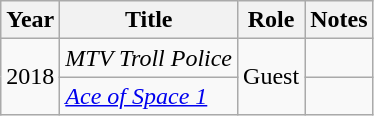<table class="wikitable">
<tr>
<th>Year</th>
<th>Title</th>
<th>Role</th>
<th>Notes</th>
</tr>
<tr>
<td rowspan="2">2018</td>
<td><em>MTV Troll Police</em></td>
<td rowspan="2">Guest</td>
<td></td>
</tr>
<tr>
<td><em><a href='#'>Ace of Space 1</a></em></td>
<td></td>
</tr>
</table>
